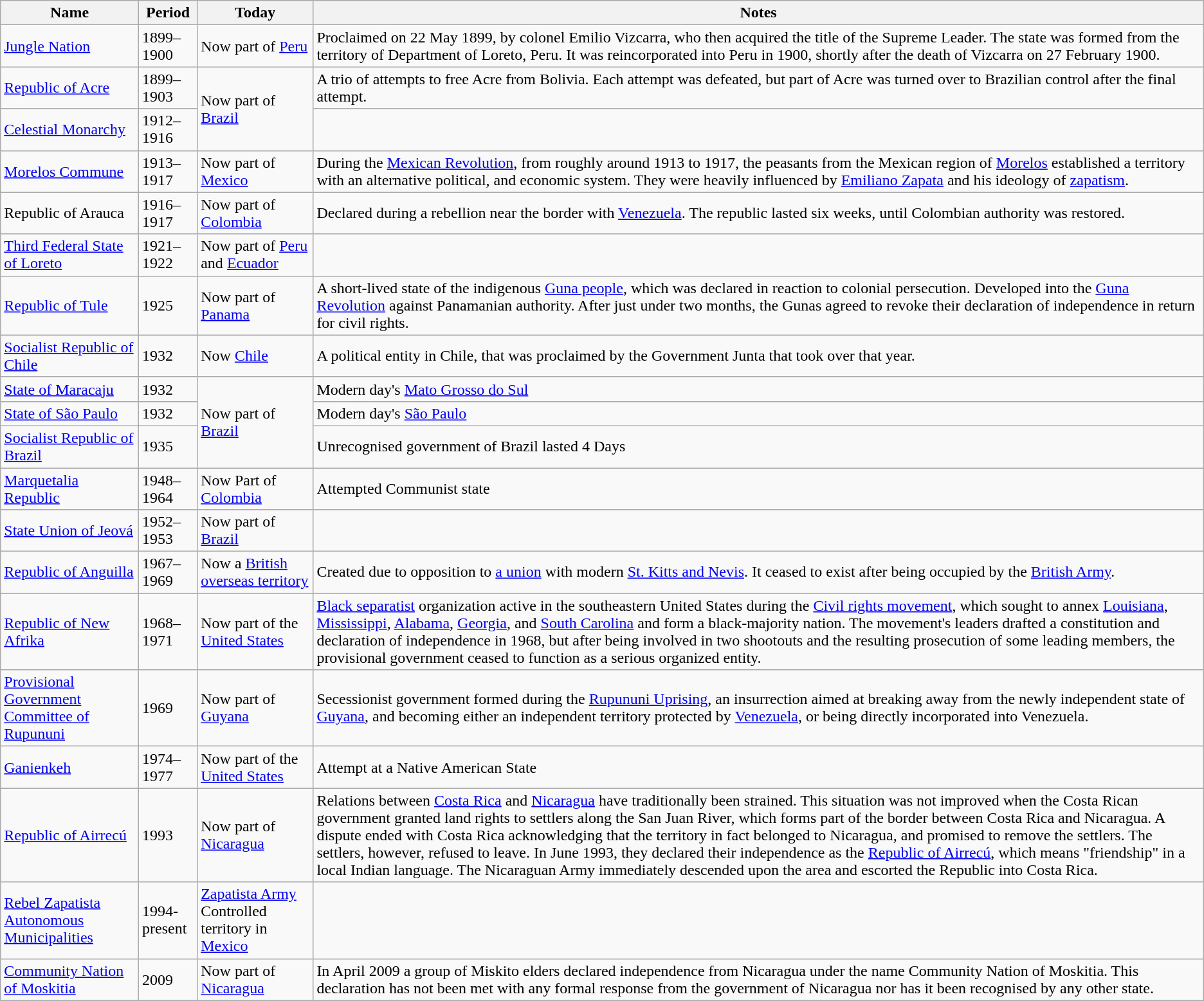<table class="wikitable sortable mw-collapsible">
<tr>
<th>Name</th>
<th>Period</th>
<th class="unsortable">Today</th>
<th class="unsortable">Notes</th>
</tr>
<tr>
<td><a href='#'>Jungle Nation</a></td>
<td>1899–1900</td>
<td>Now part of <a href='#'>Peru</a></td>
<td>Proclaimed on 22 May 1899, by colonel Emilio Vizcarra, who then acquired the title of the Supreme Leader. The state was formed from the territory of Department of Loreto, Peru. It was reincorporated into Peru in 1900, shortly after the death of Vizcarra on 27 February 1900.</td>
</tr>
<tr>
<td>  <a href='#'>Republic of Acre</a></td>
<td>1899–1903</td>
<td rowspan="2">Now part of <a href='#'>Brazil</a></td>
<td>A trio of attempts to free Acre from Bolivia. Each attempt was defeated, but part of Acre was turned over to Brazilian control after the final attempt.</td>
</tr>
<tr>
<td> <a href='#'>Celestial Monarchy</a></td>
<td>1912–1916</td>
<td></td>
</tr>
<tr>
<td> <a href='#'>Morelos Commune</a></td>
<td>1913–1917</td>
<td>Now part of <a href='#'>Mexico</a></td>
<td>During the <a href='#'>Mexican Revolution</a>, from roughly around 1913 to 1917, the peasants from the Mexican region of <a href='#'>Morelos</a> established a territory with an alternative political, and economic system. They were heavily influenced by <a href='#'>Emiliano Zapata</a> and his ideology of <a href='#'>zapatism</a>.</td>
</tr>
<tr>
<td>Republic of Arauca</td>
<td>1916–1917</td>
<td>Now part of <a href='#'>Colombia</a></td>
<td>Declared during a rebellion near the border with <a href='#'>Venezuela</a>. The republic lasted six weeks, until Colombian authority was restored.</td>
</tr>
<tr>
<td><a href='#'>Third Federal State of Loreto</a></td>
<td>1921–1922</td>
<td>Now part of <a href='#'>Peru</a> and <a href='#'>Ecuador</a></td>
<td></td>
</tr>
<tr>
<td> <a href='#'>Republic of Tule</a></td>
<td>1925</td>
<td>Now part of <a href='#'>Panama</a></td>
<td>A short-lived state of the indigenous <a href='#'>Guna people</a>, which was declared in reaction to colonial persecution. Developed into the <a href='#'>Guna Revolution</a> against Panamanian authority. After just under two months, the Gunas agreed to revoke their declaration of independence in return for civil rights.</td>
</tr>
<tr>
<td>  <a href='#'>Socialist Republic of Chile</a></td>
<td>1932</td>
<td>Now <a href='#'>Chile</a></td>
<td>A political entity in Chile, that was proclaimed by the Government Junta that took over that year.</td>
</tr>
<tr>
<td> <a href='#'>State of Maracaju</a></td>
<td>1932</td>
<td rowspan="3">Now part of <a href='#'>Brazil</a></td>
<td>Modern day's <a href='#'>Mato Grosso do Sul</a></td>
</tr>
<tr>
<td> <a href='#'>State of São Paulo</a></td>
<td>1932</td>
<td>Modern day's <a href='#'>São Paulo</a></td>
</tr>
<tr>
<td> <a href='#'>Socialist Republic of Brazil</a></td>
<td>1935</td>
<td>Unrecognised government of Brazil lasted 4 Days</td>
</tr>
<tr>
<td> <a href='#'>Marquetalia Republic</a></td>
<td>1948–1964</td>
<td>Now Part of <a href='#'>Colombia</a></td>
<td>Attempted Communist state</td>
</tr>
<tr>
<td> <a href='#'>State Union of Jeová</a></td>
<td>1952–1953</td>
<td>Now part of <a href='#'>Brazil</a></td>
<td></td>
</tr>
<tr>
<td>  <a href='#'>Republic of Anguilla</a></td>
<td>1967–1969</td>
<td>Now a <a href='#'>British overseas territory</a></td>
<td>Created due to opposition to <a href='#'>a union</a> with modern <a href='#'>St. Kitts and Nevis</a>. It ceased to exist after being occupied by the <a href='#'>British Army</a>.</td>
</tr>
<tr>
<td> <a href='#'>Republic of New Afrika</a></td>
<td>1968–1971</td>
<td>Now part of the <a href='#'>United States</a></td>
<td><a href='#'>Black separatist</a> organization active in the southeastern United States during the <a href='#'>Civil rights movement</a>, which sought to annex <a href='#'>Louisiana</a>, <a href='#'>Mississippi</a>, <a href='#'>Alabama</a>, <a href='#'>Georgia</a>, and <a href='#'>South Carolina</a> and form a black-majority nation. The movement's leaders drafted a constitution and declaration of independence in 1968, but after being involved in two shootouts and the resulting prosecution of some leading members, the provisional government ceased to function as a serious organized entity.</td>
</tr>
<tr>
<td><a href='#'>Provisional Government Committee of Rupununi</a></td>
<td>1969</td>
<td>Now part of <a href='#'>Guyana</a></td>
<td>Secessionist government formed during the <a href='#'>Rupununi Uprising</a>, an insurrection aimed at breaking away from the newly independent state of <a href='#'>Guyana</a>, and becoming either an independent territory protected by <a href='#'>Venezuela</a>, or being directly incorporated into Venezuela.</td>
</tr>
<tr>
<td><a href='#'>Ganienkeh</a></td>
<td>1974–1977</td>
<td>Now part of the <a href='#'>United States</a></td>
<td>Attempt at a Native American State</td>
</tr>
<tr>
<td> <a href='#'>Republic of Airrecú</a></td>
<td>1993</td>
<td>Now part of <a href='#'>Nicaragua</a></td>
<td>Relations between <a href='#'>Costa Rica</a> and <a href='#'>Nicaragua</a> have traditionally been strained. This situation was not improved when the Costa Rican government granted land rights to settlers along the San Juan River, which forms part of the border between Costa Rica and Nicaragua. A dispute ended with Costa Rica acknowledging that the territory in fact belonged to Nicaragua, and promised to remove the settlers. The settlers, however, refused to leave. In June 1993, they declared their independence as the <a href='#'>Republic of Airrecú</a>, which means "friendship" in a local Indian language. The Nicaraguan Army immediately descended upon the area and escorted the Republic into Costa Rica.</td>
</tr>
<tr>
<td> <a href='#'>Rebel Zapatista Autonomous Municipalities</a></td>
<td>1994-present</td>
<td><a href='#'>Zapatista Army</a> Controlled territory in <a href='#'>Mexico</a></td>
<td></td>
</tr>
<tr>
<td><a href='#'>Community Nation of Moskitia</a></td>
<td>2009</td>
<td>Now part of <a href='#'>Nicaragua</a></td>
<td>In April 2009 a group of Miskito elders declared independence from Nicaragua under the name Community Nation of Moskitia. This declaration has not been met with any formal response from the government of Nicaragua nor has it been recognised by any other state.</td>
</tr>
</table>
